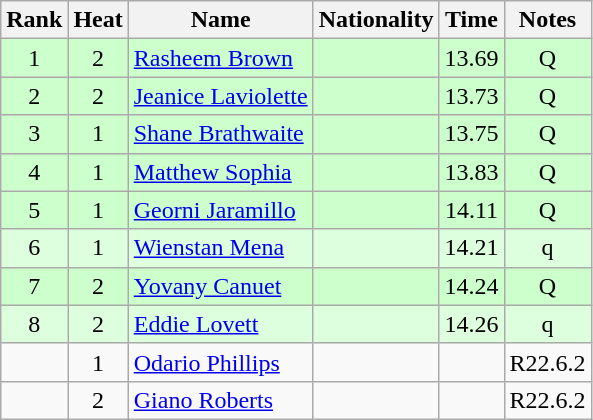<table class="wikitable sortable" style="text-align:center">
<tr>
<th>Rank</th>
<th>Heat</th>
<th>Name</th>
<th>Nationality</th>
<th>Time</th>
<th>Notes</th>
</tr>
<tr bgcolor=ccffcc>
<td>1</td>
<td>2</td>
<td align=left><a href='#'>Rasheem Brown</a></td>
<td align=left></td>
<td>13.69</td>
<td>Q</td>
</tr>
<tr bgcolor=ccffcc>
<td>2</td>
<td>2</td>
<td align=left><a href='#'>Jeanice Laviolette</a></td>
<td align=left></td>
<td>13.73</td>
<td>Q</td>
</tr>
<tr bgcolor=ccffcc>
<td>3</td>
<td>1</td>
<td align=left><a href='#'>Shane Brathwaite</a></td>
<td align=left></td>
<td>13.75</td>
<td>Q</td>
</tr>
<tr bgcolor=ccffcc>
<td>4</td>
<td>1</td>
<td align=left><a href='#'>Matthew Sophia</a></td>
<td align=left></td>
<td>13.83</td>
<td>Q</td>
</tr>
<tr bgcolor=ccffcc>
<td>5</td>
<td>1</td>
<td align=left><a href='#'>Georni Jaramillo</a></td>
<td align=left></td>
<td>14.11</td>
<td>Q</td>
</tr>
<tr bgcolor=ddffdd>
<td>6</td>
<td>1</td>
<td align=left><a href='#'>Wienstan Mena</a></td>
<td align=left></td>
<td>14.21</td>
<td>q</td>
</tr>
<tr bgcolor=ccffcc>
<td>7</td>
<td>2</td>
<td align=left><a href='#'>Yovany Canuet</a></td>
<td align=left></td>
<td>14.24</td>
<td>Q</td>
</tr>
<tr bgcolor=ddffdd>
<td>8</td>
<td>2</td>
<td align=left><a href='#'>Eddie Lovett</a></td>
<td align=left></td>
<td>14.26</td>
<td>q</td>
</tr>
<tr>
<td></td>
<td>1</td>
<td align=left><a href='#'>Odario Phillips</a></td>
<td align=left></td>
<td></td>
<td>R22.6.2</td>
</tr>
<tr>
<td></td>
<td>2</td>
<td align=left><a href='#'>Giano Roberts</a></td>
<td align=left></td>
<td></td>
<td>R22.6.2</td>
</tr>
</table>
